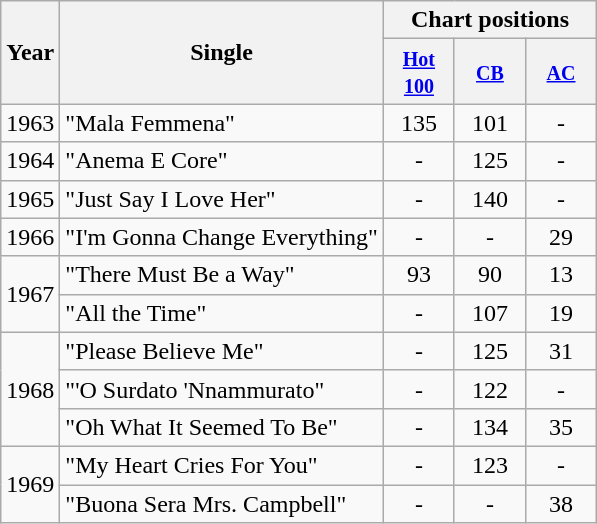<table class="wikitable">
<tr>
<th style="text-align:center;" rowspan="2">Year</th>
<th style="text-align:center;" rowspan="2">Single</th>
<th style="text-align:center;" colspan="3">Chart positions</th>
</tr>
<tr>
<th width="40"><small><a href='#'>Hot 100</a></small></th>
<th width="40"><small><a href='#'>CB</a></small></th>
<th width="40"><small><a href='#'>AC</a></small></th>
</tr>
<tr>
<td style="text-align:center;">1963</td>
<td align="left">"Mala Femmena"</td>
<td style="text-align:center;">135</td>
<td style="text-align:center;">101</td>
<td style="text-align:center;">-</td>
</tr>
<tr>
<td style="text-align:center;">1964</td>
<td align="left">"Anema E Core"</td>
<td style="text-align:center;">-</td>
<td style="text-align:center;">125</td>
<td style="text-align:center;">-</td>
</tr>
<tr>
<td style="text-align:center;">1965</td>
<td align="left">"Just Say I Love Her"</td>
<td style="text-align:center;">-</td>
<td style="text-align:center;">140</td>
<td style="text-align:center;">-</td>
</tr>
<tr>
<td style="text-align:center;">1966</td>
<td align="left">"I'm Gonna Change Everything"</td>
<td style="text-align:center;">-</td>
<td style="text-align:center;">-</td>
<td style="text-align:center;">29</td>
</tr>
<tr>
<td style="text-align:center;" rowspan="2">1967</td>
<td align="left">"There Must Be a Way"</td>
<td style="text-align:center;">93</td>
<td style="text-align:center;">90</td>
<td style="text-align:center;">13</td>
</tr>
<tr>
<td align="left">"All the Time"</td>
<td style="text-align:center;">-</td>
<td style="text-align:center;">107</td>
<td style="text-align:center;">19</td>
</tr>
<tr>
<td style="text-align:center;" rowspan="3">1968</td>
<td align="left">"Please Believe Me"</td>
<td style="text-align:center;">-</td>
<td style="text-align:center;">125</td>
<td style="text-align:center;">31</td>
</tr>
<tr>
<td align="left">"'O Surdato 'Nnammurato"</td>
<td style="text-align:center;">-</td>
<td style="text-align:center;">122</td>
<td style="text-align:center;">-</td>
</tr>
<tr>
<td align="left">"Oh What It Seemed To Be"</td>
<td style="text-align:center;">-</td>
<td style="text-align:center;">134</td>
<td style="text-align:center;">35</td>
</tr>
<tr>
<td style="text-align:center;" rowspan="2">1969</td>
<td align="left">"My Heart Cries For You"</td>
<td style="text-align:center;">-</td>
<td style="text-align:center;">123</td>
<td style="text-align:center;">-</td>
</tr>
<tr>
<td align="left">"Buona Sera Mrs. Campbell"</td>
<td style="text-align:center;">-</td>
<td style="text-align:center;">-</td>
<td style="text-align:center;">38</td>
</tr>
</table>
